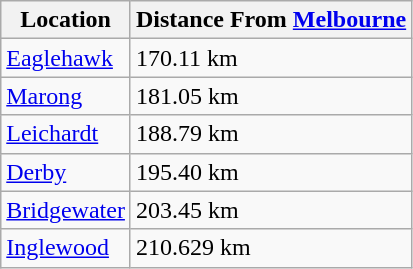<table class="wikitable">
<tr>
<th>Location</th>
<th>Distance From <a href='#'>Melbourne</a></th>
</tr>
<tr>
<td><a href='#'>Eaglehawk</a></td>
<td>170.11 km</td>
</tr>
<tr>
<td><a href='#'>Marong</a></td>
<td>181.05 km</td>
</tr>
<tr>
<td><a href='#'>Leichardt</a></td>
<td>188.79 km</td>
</tr>
<tr>
<td><a href='#'>Derby</a></td>
<td>195.40 km</td>
</tr>
<tr>
<td><a href='#'>Bridgewater</a></td>
<td>203.45 km</td>
</tr>
<tr>
<td><a href='#'>Inglewood</a></td>
<td>210.629 km</td>
</tr>
</table>
